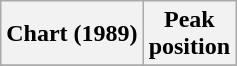<table class="wikitable sortable plainrowheaders" style="text-align:center">
<tr>
<th scope="col">Chart (1989)</th>
<th scope="col">Peak<br>position</th>
</tr>
<tr>
</tr>
</table>
